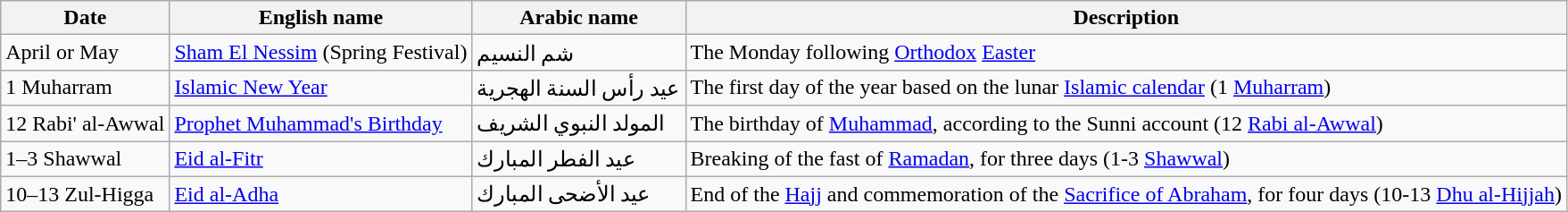<table class="wikitable">
<tr>
<th>Date</th>
<th>English name</th>
<th>Arabic name</th>
<th>Description</th>
</tr>
<tr>
<td>April or May</td>
<td><a href='#'>Sham El Nessim</a> (Spring Festival)</td>
<td>شم النسيم</td>
<td>The Monday following <a href='#'>Orthodox</a> <a href='#'>Easter</a></td>
</tr>
<tr>
<td>1 Muharram</td>
<td><a href='#'>Islamic New Year</a></td>
<td>عيد رأس السنة الهجرية</td>
<td>The first day of the year based on the lunar <a href='#'>Islamic calendar</a> (1 <a href='#'>Muharram</a>)</td>
</tr>
<tr>
<td>12 Rabi' al-Awwal</td>
<td><a href='#'>Prophet Muhammad's Birthday</a></td>
<td>المولد النبوي الشريف</td>
<td>The birthday of <a href='#'>Muhammad</a>, according to the Sunni account (12 <a href='#'>Rabi al-Awwal</a>)</td>
</tr>
<tr>
<td>1–3 Shawwal</td>
<td><a href='#'>Eid al-Fitr</a></td>
<td>عيد الفطر المبارك</td>
<td>Breaking of the fast of <a href='#'>Ramadan</a>, for three days (1-3 <a href='#'>Shawwal</a>)</td>
</tr>
<tr>
<td>10–13 Zul-Higga</td>
<td><a href='#'>Eid al-Adha</a></td>
<td>عيد الأضحى المبارك</td>
<td>End of the <a href='#'>Hajj</a> and commemoration of the <a href='#'>Sacrifice of Abraham</a>, for four days (10-13 <a href='#'>Dhu al-Hijjah</a>)</td>
</tr>
</table>
